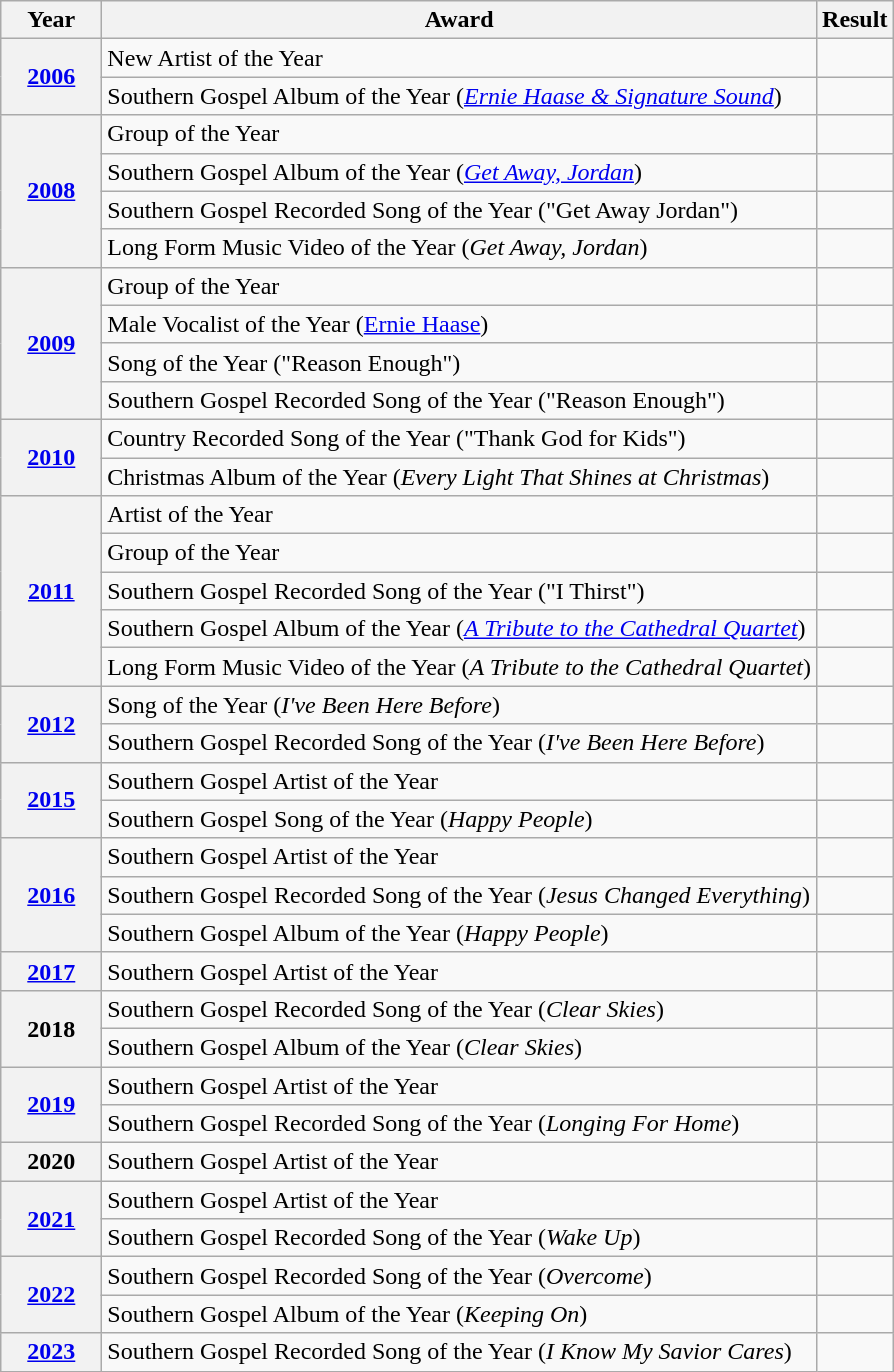<table class="wikitable">
<tr>
<th width="60px">Year</th>
<th>Award</th>
<th>Result</th>
</tr>
<tr>
<th rowspan=2><a href='#'>2006</a></th>
<td>New Artist of the Year</td>
<td></td>
</tr>
<tr>
<td>Southern Gospel Album of the Year (<em><a href='#'>Ernie Haase & Signature Sound</a></em>)</td>
<td></td>
</tr>
<tr>
<th rowspan=4><a href='#'>2008</a></th>
<td>Group of the Year</td>
<td></td>
</tr>
<tr>
<td>Southern Gospel Album of the Year (<em><a href='#'>Get Away, Jordan</a></em>)</td>
<td></td>
</tr>
<tr>
<td>Southern Gospel Recorded Song of the Year ("Get Away Jordan")</td>
<td></td>
</tr>
<tr>
<td>Long Form Music Video of the Year (<em>Get Away, Jordan</em>)</td>
<td></td>
</tr>
<tr>
<th rowspan=4><a href='#'>2009</a></th>
<td>Group of the Year</td>
<td></td>
</tr>
<tr>
<td>Male Vocalist of the Year (<a href='#'>Ernie Haase</a>)</td>
<td></td>
</tr>
<tr>
<td>Song of the Year ("Reason Enough")</td>
<td></td>
</tr>
<tr>
<td>Southern Gospel Recorded Song of the Year ("Reason Enough")</td>
<td></td>
</tr>
<tr>
<th rowspan=2><a href='#'>2010</a></th>
<td>Country Recorded Song of the Year ("Thank God for Kids")</td>
<td></td>
</tr>
<tr>
<td>Christmas Album of the Year (<em>Every Light That Shines at Christmas</em>)</td>
<td></td>
</tr>
<tr>
<th rowspan=5><a href='#'>2011</a></th>
<td>Artist of the Year</td>
<td></td>
</tr>
<tr>
<td>Group of the Year</td>
<td></td>
</tr>
<tr>
<td>Southern Gospel Recorded Song of the Year ("I Thirst")</td>
<td></td>
</tr>
<tr>
<td>Southern Gospel Album of the Year (<em><a href='#'>A Tribute to the Cathedral Quartet</a></em>)</td>
<td></td>
</tr>
<tr>
<td>Long Form Music Video of the Year (<em>A Tribute to the Cathedral Quartet</em>)</td>
<td></td>
</tr>
<tr>
<th rowspan=2><a href='#'>2012</a></th>
<td>Song of the Year (<em>I've Been Here Before</em>)</td>
<td></td>
</tr>
<tr>
<td>Southern Gospel Recorded Song of the Year (<em>I've Been Here Before</em>)</td>
<td></td>
</tr>
<tr>
<th rowspan=2><a href='#'>2015</a></th>
<td>Southern Gospel Artist of the Year</td>
<td></td>
</tr>
<tr>
<td>Southern Gospel Song of the Year (<em>Happy People</em>)</td>
<td></td>
</tr>
<tr>
<th rowspan=3><a href='#'>2016</a></th>
<td>Southern Gospel Artist of the Year</td>
<td></td>
</tr>
<tr>
<td>Southern Gospel Recorded Song of the Year (<em>Jesus Changed Everything</em>)</td>
<td></td>
</tr>
<tr>
<td>Southern Gospel Album of the Year (<em>Happy People</em>)</td>
<td></td>
</tr>
<tr>
<th rowspan=1><a href='#'>2017</a></th>
<td>Southern Gospel Artist of the Year</td>
<td></td>
</tr>
<tr>
<th rowspan=2>2018</th>
<td>Southern Gospel Recorded Song of the Year (<em>Clear Skies</em>)</td>
<td></td>
</tr>
<tr>
<td>Southern Gospel Album of the Year (<em>Clear Skies</em>)</td>
<td></td>
</tr>
<tr>
<th rowspan=2><a href='#'>2019</a></th>
<td>Southern Gospel Artist of the Year</td>
<td></td>
</tr>
<tr>
<td>Southern Gospel Recorded Song of the Year (<em>Longing For Home</em>)</td>
<td></td>
</tr>
<tr>
<th rowspan=1>2020</th>
<td>Southern Gospel Artist of the Year</td>
<td></td>
</tr>
<tr>
<th rowspan=2><a href='#'>2021</a></th>
<td>Southern Gospel Artist of the Year</td>
<td></td>
</tr>
<tr>
<td>Southern Gospel Recorded Song of the Year (<em>Wake Up</em>)</td>
<td></td>
</tr>
<tr>
<th rowspan=2><a href='#'>2022</a></th>
<td>Southern Gospel Recorded Song of the Year (<em>Overcome</em>)</td>
<td></td>
</tr>
<tr>
<td>Southern Gospel Album of the Year (<em>Keeping On</em>)</td>
<td></td>
</tr>
<tr>
<th rowspan=1><a href='#'>2023</a></th>
<td>Southern Gospel Recorded Song of the Year (<em>I Know My Savior Cares</em>)</td>
<td></td>
</tr>
</table>
